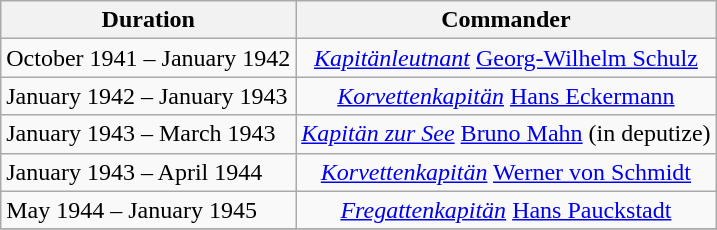<table class="wikitable">
<tr>
<th align="left">Duration</th>
<th align="center">Commander</th>
</tr>
<tr>
<td align="left">October 1941 – January 1942</td>
<td align="center"><em><a href='#'>Kapitänleutnant</a></em> <a href='#'>Georg-Wilhelm Schulz</a></td>
</tr>
<tr>
<td align="left">January 1942 – January 1943</td>
<td align="center"><em><a href='#'>Korvettenkapitän</a></em> <a href='#'>Hans Eckermann</a></td>
</tr>
<tr>
<td align="left">January 1943 – March 1943</td>
<td align="center"><em><a href='#'>Kapitän zur See</a></em> <a href='#'>Bruno Mahn</a> (in deputize)</td>
</tr>
<tr>
<td align="left">January 1943 – April 1944</td>
<td align="center"><em><a href='#'>Korvettenkapitän</a></em> <a href='#'>Werner von Schmidt</a></td>
</tr>
<tr>
<td align="left">May 1944 – January 1945</td>
<td align="center"><em><a href='#'>Fregattenkapitän</a></em> <a href='#'>Hans Pauckstadt</a></td>
</tr>
<tr>
</tr>
</table>
